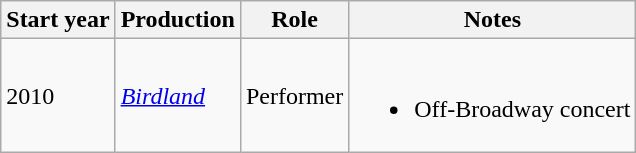<table class="wikitable sortable">
<tr>
<th>Start year</th>
<th>Production</th>
<th>Role</th>
<th class="unsortable">Notes</th>
</tr>
<tr>
<td>2010</td>
<td><em><a href='#'>Birdland</a></em></td>
<td>Performer</td>
<td><br><ul><li>Off-Broadway concert</li></ul></td>
</tr>
</table>
